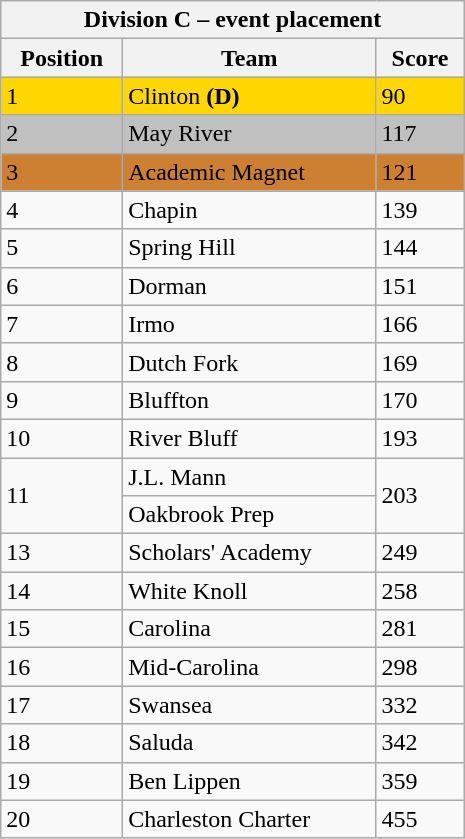<table class="wikitable collapsible collapsed" style="float:right; width:310px">
<tr>
<th colspan=5>Division C – event placement</th>
</tr>
<tr>
<th>Position</th>
<th>Team</th>
<th>Score</th>
</tr>
<tr style="background:#ffd700; color:black">
<td>1</td>
<td>Clinton <strong>(D)</strong></td>
<td>90</td>
</tr>
<tr style="background:#c0c0c0; color:black">
<td>2</td>
<td>May River</td>
<td>117</td>
</tr>
<tr style="background:#cd7f32; color:black">
<td>3</td>
<td>Academic Magnet</td>
<td>121</td>
</tr>
<tr>
<td>4</td>
<td>Chapin</td>
<td>139</td>
</tr>
<tr>
<td>5</td>
<td>Spring Hill</td>
<td>144</td>
</tr>
<tr>
<td>6</td>
<td>Dorman</td>
<td>151</td>
</tr>
<tr>
<td>7</td>
<td>Irmo</td>
<td>166</td>
</tr>
<tr>
<td>8</td>
<td>Dutch Fork</td>
<td>169</td>
</tr>
<tr>
<td>9</td>
<td>Bluffton</td>
<td>170</td>
</tr>
<tr>
<td>10</td>
<td>River Bluff</td>
<td>193</td>
</tr>
<tr>
<td rowspan=2>11</td>
<td>J.L. Mann</td>
<td rowspan=2>203</td>
</tr>
<tr>
<td>Oakbrook Prep</td>
</tr>
<tr>
<td>13</td>
<td>Scholars' Academy</td>
<td>249</td>
</tr>
<tr>
<td>14</td>
<td>White Knoll</td>
<td>258</td>
</tr>
<tr>
<td>15</td>
<td>Carolina</td>
<td>281</td>
</tr>
<tr>
<td>16</td>
<td>Mid-Carolina</td>
<td>298</td>
</tr>
<tr>
<td>17</td>
<td>Swansea</td>
<td>332</td>
</tr>
<tr>
<td>18</td>
<td>Saluda</td>
<td>342</td>
</tr>
<tr>
<td>19</td>
<td>Ben Lippen</td>
<td>359</td>
</tr>
<tr>
<td>20</td>
<td>Charleston Charter</td>
<td>455</td>
</tr>
</table>
